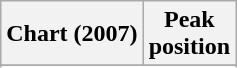<table class="wikitable sortable">
<tr>
<th scope="col">Chart (2007)</th>
<th scope="col">Peak<br>position</th>
</tr>
<tr>
</tr>
<tr>
</tr>
<tr>
</tr>
</table>
